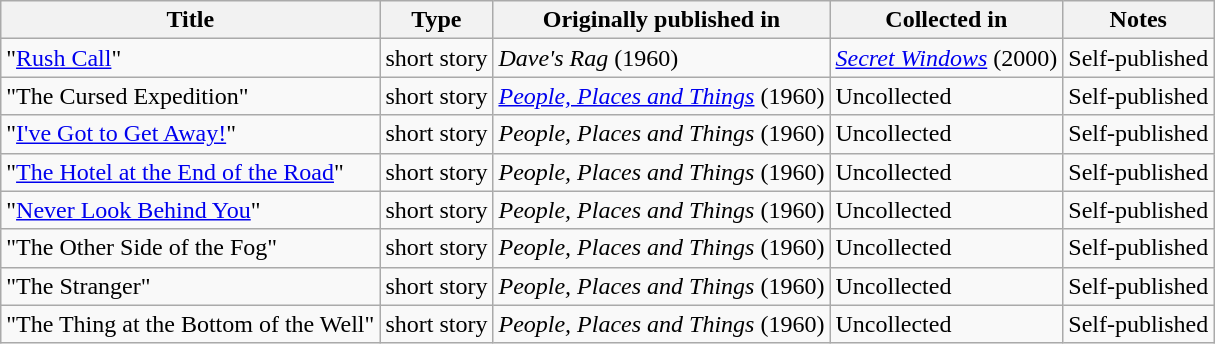<table class="wikitable">
<tr>
<th>Title</th>
<th>Type</th>
<th>Originally published in</th>
<th>Collected in</th>
<th>Notes</th>
</tr>
<tr>
<td>"<a href='#'>Rush Call</a>"</td>
<td>short story</td>
<td><em>Dave's Rag</em> (1960)</td>
<td><em><a href='#'>Secret Windows</a></em> (2000)</td>
<td>Self-published</td>
</tr>
<tr>
<td>"The Cursed Expedition"</td>
<td>short story</td>
<td><em><a href='#'>People, Places and Things</a></em> (1960)</td>
<td>Uncollected</td>
<td>Self-published</td>
</tr>
<tr>
<td>"<a href='#'>I've Got to Get Away!</a>"</td>
<td>short story</td>
<td><em>People, Places and Things</em> (1960)</td>
<td>Uncollected</td>
<td>Self-published</td>
</tr>
<tr>
<td>"<a href='#'>The Hotel at the End of the Road</a>"</td>
<td>short story</td>
<td><em>People, Places and Things</em> (1960)</td>
<td>Uncollected</td>
<td>Self-published</td>
</tr>
<tr>
<td>"<a href='#'>Never Look Behind You</a>"</td>
<td>short story</td>
<td><em>People, Places and Things</em> (1960)</td>
<td>Uncollected</td>
<td>Self-published</td>
</tr>
<tr>
<td>"The Other Side of the Fog"</td>
<td>short story</td>
<td><em>People, Places and Things</em> (1960)</td>
<td>Uncollected</td>
<td>Self-published</td>
</tr>
<tr>
<td>"The Stranger"</td>
<td>short story</td>
<td><em>People, Places and Things</em> (1960)</td>
<td>Uncollected</td>
<td>Self-published</td>
</tr>
<tr>
<td>"The Thing at the Bottom of the Well"</td>
<td>short story</td>
<td><em>People, Places and Things</em> (1960)</td>
<td>Uncollected</td>
<td>Self-published</td>
</tr>
</table>
